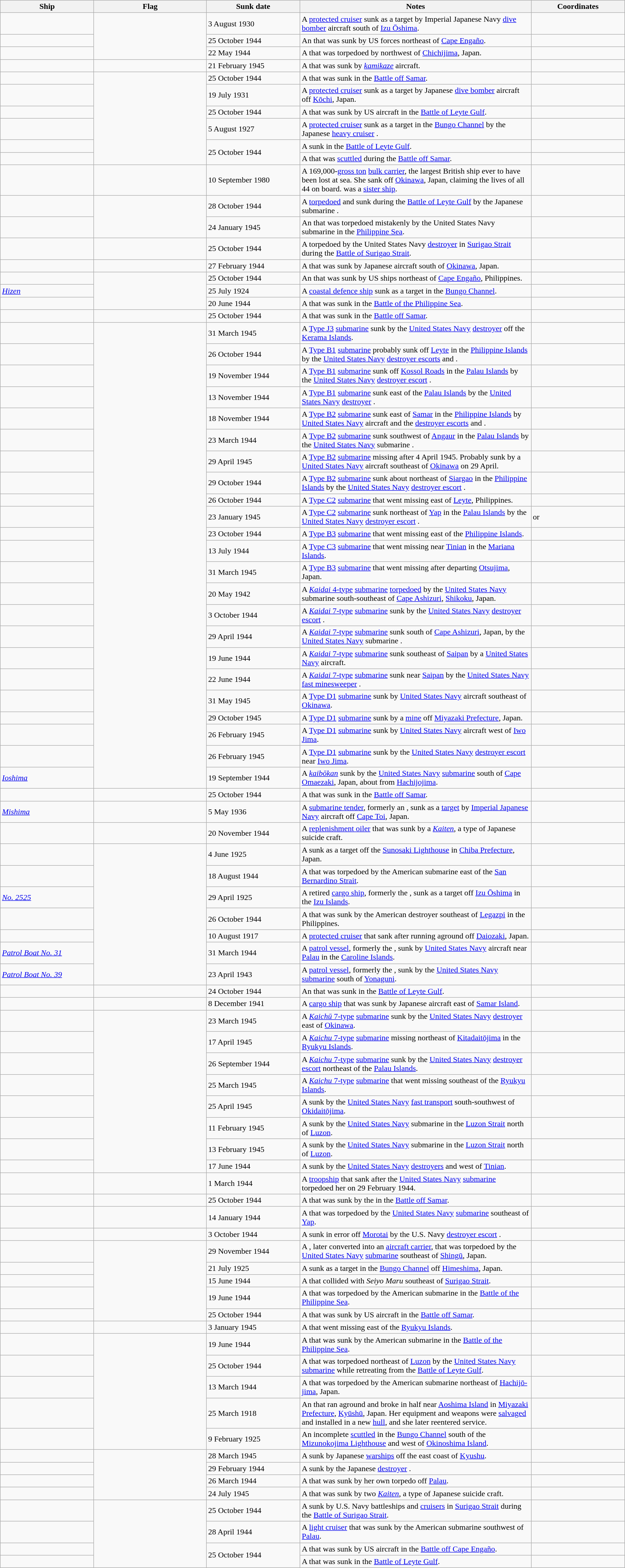<table class="wikitable sortable" style="width:100%" |>
<tr>
<th width="15%">Ship</th>
<th width="18%">Flag</th>
<th width="15%" align="right">Sunk date</th>
<th width="37%">Notes</th>
<th width="15%">Coordinates</th>
</tr>
<tr>
<td scope="row" data-sort-value="Akashi"></td>
<td rowspan="3"></td>
<td>3 August 1930</td>
<td>A  <a href='#'>protected cruiser</a> sunk as a target by Imperial Japanese Navy <a href='#'>dive bomber</a> aircraft south of <a href='#'>Izu Ōshima</a>.</td>
<td></td>
</tr>
<tr>
<td scope="row" data-sort-value="Akizuki"></td>
<td>25 October 1944</td>
<td>An  that was sunk by US forces northeast of <a href='#'>Cape Engaño</a>.</td>
<td></td>
</tr>
<tr>
<td scope="row" data-sort-value="Asanagi"></td>
<td>22 May 1944</td>
<td>A  that was torpedoed by   northwest of <a href='#'>Chichijima</a>, Japan.</td>
<td></td>
</tr>
<tr>
<td scope="row" data-sort-value="Bismarck Sea"></td>
<td></td>
<td>21 February 1945</td>
<td>A  that was sunk by <em><a href='#'>kamikaze</a></em> aircraft.</td>
<td></td>
</tr>
<tr>
<td scope="row" data-sort-value="Chikuma"></td>
<td rowspan="6"></td>
<td>25 October 1944</td>
<td>A  that was sunk in the <a href='#'>Battle off Samar</a>.</td>
<td></td>
</tr>
<tr>
<td scope="row" data-sort-value="Chitose"></td>
<td>19 July 1931</td>
<td>A  <a href='#'>protected cruiser</a> sunk as a target by Japanese <a href='#'>dive bomber</a> aircraft off <a href='#'>Kōchi</a>, Japan.</td>
<td></td>
</tr>
<tr>
<td scope="row" data-sort-value="Chitose"></td>
<td>25 October 1944</td>
<td>A  that was sunk by US aircraft in the <a href='#'>Battle of Leyte Gulf</a>.</td>
<td></td>
</tr>
<tr>
<td scope="row" data-sort-value="Chiyoda"></td>
<td>5 August 1927</td>
<td>A <a href='#'>protected cruiser</a> sunk as a target in the <a href='#'>Bungo Channel</a> by the Japanese <a href='#'>heavy cruiser</a> .</td>
<td></td>
</tr>
<tr>
<td scope="row" data-sort-value="Chiyoda"></td>
<td rowspan="2">25 October 1944</td>
<td>A  sunk in the <a href='#'>Battle of Leyte Gulf</a>.</td>
<td></td>
</tr>
<tr>
<td scope="row" data-sort-value="Chōkai"></td>
<td>A  that was <a href='#'>scuttled</a> during the <a href='#'>Battle off Samar</a>.</td>
<td></td>
</tr>
<tr>
<td scope="row" data-sort-value="Derbyshire"></td>
<td></td>
<td>10 September 1980</td>
<td>A 169,000-<a href='#'>gross ton</a> <a href='#'>bulk carrier</a>, the largest British ship ever to have been lost at sea. She sank  off <a href='#'>Okinawa</a>, Japan, claiming the lives of all 44 on board.  was a <a href='#'>sister ship</a>.</td>
<td></td>
</tr>
<tr>
<td scope="row" data-sort-value="Eversole"></td>
<td rowspan="2"></td>
<td>28 October 1944</td>
<td>A  <a href='#'>torpedoed</a> and sunk  during the <a href='#'>Battle of Leyte Gulf</a> by the Japanese submarine .</td>
<td></td>
</tr>
<tr>
<td scope="row" data-sort-value="Extractor"></td>
<td>24 January 1945</td>
<td>An  that was torpedoed mistakenly by the United States Navy submarine  in the <a href='#'>Philippine Sea</a>.</td>
<td></td>
</tr>
<tr>
<td scope="row" data-sort-value="Fusō"></td>
<td></td>
<td>25 October 1944</td>
<td>A  torpedoed by the United States Navy <a href='#'>destroyer</a>  in <a href='#'>Surigao Strait</a> during the <a href='#'>Battle of Surigao Strait</a>.</td>
<td></td>
</tr>
<tr>
<td scope="row" data-sort-value="Grayback"></td>
<td></td>
<td>27 February 1944</td>
<td>A  that was sunk by Japanese aircraft south of <a href='#'>Okinawa</a>, Japan.</td>
<td></td>
</tr>
<tr>
<td scope="row" data-sort-value="Hatsuzuki"></td>
<td rowspan="3"></td>
<td>25 October 1944</td>
<td>An  that was sunk by US ships northeast of <a href='#'>Cape Engaño</a>, Philippines.</td>
<td></td>
</tr>
<tr>
<td scope="row" data-sort-value="Hizen"><em><a href='#'>Hizen</a></em></td>
<td>25 July 1924</td>
<td>A <a href='#'>coastal defence ship</a> sunk as a target in the <a href='#'>Bungo Channel</a>.</td>
<td></td>
</tr>
<tr>
<td scope="row" data-sort-value="Hiyō"></td>
<td>20 June 1944</td>
<td>A  that was sunk in the <a href='#'>Battle of the Philippine Sea</a>.</td>
<td></td>
</tr>
<tr>
<td scope="row" data-sort-value="Hoel"></td>
<td></td>
<td>25 October 1944</td>
<td>A  that was sunk in the <a href='#'>Battle off Samar</a>.</td>
<td></td>
</tr>
<tr>
<td scope="row" data-sort-value="I-8"></td>
<td rowspan="23"></td>
<td>31 March 1945</td>
<td>A <a href='#'>Type J3</a> <a href='#'>submarine</a> sunk by the <a href='#'>United States Navy</a> <a href='#'>destroyer</a>  off the <a href='#'>Kerama Islands</a>.</td>
<td></td>
</tr>
<tr>
<td scope="row" data-sort-value="I-26"></td>
<td>26 October 1944</td>
<td>A <a href='#'>Type B1</a> <a href='#'>submarine</a> probably sunk off <a href='#'>Leyte</a> in the <a href='#'>Philippine Islands</a> by the <a href='#'>United States Navy</a> <a href='#'>destroyer escorts</a>  and .</td>
<td></td>
</tr>
<tr>
<td scope="row" data-sort-value="I-37"></td>
<td>19 November 1944</td>
<td>A <a href='#'>Type B1</a> <a href='#'>submarine</a> sunk off <a href='#'>Kossol Roads</a> in the <a href='#'>Palau Islands</a> by the <a href='#'>United States Navy</a> <a href='#'>destroyer escort</a> .</td>
<td></td>
</tr>
<tr>
<td scope="row" data-sort-value="I-38"></td>
<td>13 November 1944</td>
<td>A <a href='#'>Type B1</a> <a href='#'>submarine</a> sunk east of the <a href='#'>Palau Islands</a> by the <a href='#'>United States Navy</a> <a href='#'>destroyer</a> .</td>
<td></td>
</tr>
<tr>
<td scope="row" data-sort-value="I-41"></td>
<td>18 November 1944</td>
<td>A <a href='#'>Type B2</a> <a href='#'>submarine</a> sunk east of <a href='#'>Samar</a> in the <a href='#'>Philippine Islands</a> by <a href='#'>United States Navy</a> aircraft and the <a href='#'>destroyer escorts</a>  and .</td>
<td></td>
</tr>
<tr>
<td scope="row" data-sort-value="I-42"></td>
<td>23 March 1944</td>
<td>A <a href='#'>Type B2</a> <a href='#'>submarine</a> sunk  southwest of <a href='#'>Angaur</a> in the <a href='#'>Palau Islands</a> by the <a href='#'>United States Navy</a> submarine .</td>
<td></td>
</tr>
<tr>
<td scope="row" data-sort-value="I-44"></td>
<td>29 April 1945</td>
<td>A <a href='#'>Type B2</a> <a href='#'>submarine</a> missing after 4 April 1945. Probably sunk by a <a href='#'>United States Navy</a> aircraft  southeast of <a href='#'>Okinawa</a> on 29 April.</td>
<td></td>
</tr>
<tr>
<td scope="row" data-sort-value="I-45"></td>
<td>29 October 1944</td>
<td>A <a href='#'>Type B2</a> <a href='#'>submarine</a> sunk about  northeast of <a href='#'>Siargao</a> in the <a href='#'>Philippine Islands</a> by the <a href='#'>United States Navy</a> <a href='#'>destroyer escort</a> .</td>
<td></td>
</tr>
<tr>
<td scope="row" data-sort-value="I-46"></td>
<td>26 October 1944</td>
<td>A <a href='#'>Type C2</a> <a href='#'>submarine</a> that went missing east of <a href='#'>Leyte</a>, Philippines.</td>
<td></td>
</tr>
<tr>
<td scope="row" data-sort-value="I-48"></td>
<td>23 January 1945</td>
<td>A <a href='#'>Type C2</a> <a href='#'>submarine</a> sunk  northeast of <a href='#'>Yap</a> in the <a href='#'>Palau Islands</a> by the <a href='#'>United States Navy</a> <a href='#'>destroyer escort</a> .</td>
<td> or </td>
</tr>
<tr>
<td scope="row" data-sort-value="I-54"></td>
<td>23 October 1944</td>
<td>A <a href='#'>Type B3</a> <a href='#'>submarine</a> that went missing east of the <a href='#'>Philippine Islands</a>.</td>
<td></td>
</tr>
<tr>
<td scope="row" data-sort-value="I-55"></td>
<td>13 July 1944</td>
<td>A <a href='#'>Type C3</a> <a href='#'>submarine</a> that went missing near <a href='#'>Tinian</a> in the <a href='#'>Mariana Islands</a>.</td>
<td></td>
</tr>
<tr>
<td scope="row" data-sort-value="I-56"></td>
<td>31 March 1945</td>
<td>A <a href='#'>Type B3</a> <a href='#'>submarine</a> that went missing after departing <a href='#'>Otsujima</a>, Japan.</td>
<td></td>
</tr>
<tr>
<td scope="row" data-sort-value="I-64"></td>
<td>20 May 1942</td>
<td>A <a href='#'><em>Kaidai</em> 4-type</a> <a href='#'>submarine</a> <a href='#'>torpedoed</a> by the <a href='#'>United States Navy</a> submarine   south-southeast of <a href='#'>Cape Ashizuri</a>, <a href='#'>Shikoku</a>, Japan.</td>
<td></td>
</tr>
<tr>
<td scope="row" data-sort-value="I-177"></td>
<td>3 October 1944</td>
<td>A <a href='#'><em>Kaidai</em> 7-type</a> <a href='#'>submarine</a> sunk by the <a href='#'>United States Navy</a> <a href='#'>destroyer escort</a> .</td>
<td></td>
</tr>
<tr>
<td scope="row" data-sort-value="I-183"></td>
<td>29 April 1944</td>
<td>A <a href='#'><em>Kaidai</em> 7-type</a> <a href='#'>submarine</a> sunk  south of <a href='#'>Cape Ashizuri</a>, Japan, by the <a href='#'>United States Navy</a> submarine .</td>
<td></td>
</tr>
<tr>
<td scope="row" data-sort-value="I-184"></td>
<td>19 June 1944</td>
<td>A <a href='#'><em>Kaidai</em> 7-type</a> <a href='#'>submarine</a> sunk  southeast of <a href='#'>Saipan</a> by a <a href='#'>United States Navy</a> aircraft.</td>
<td></td>
</tr>
<tr>
<td scope="row" data-sort-value="I-185"></td>
<td>22 June 1944</td>
<td>A <a href='#'><em>Kaidai</em> 7-type</a> <a href='#'>submarine</a> sunk near <a href='#'>Saipan</a> by the <a href='#'>United States Navy</a> <a href='#'>fast minesweeper</a> .</td>
<td></td>
</tr>
<tr>
<td scope="row" data-sort-value="I-361"></td>
<td>31 May 1945</td>
<td>A <a href='#'>Type D1</a> <a href='#'>submarine</a> sunk by <a href='#'>United States Navy</a> aircraft  southeast of <a href='#'>Okinawa</a>.</td>
<td></td>
</tr>
<tr>
<td scope="row" data-sort-value="I-363"></td>
<td>29 October 1945</td>
<td>A <a href='#'>Type D1</a> <a href='#'>submarine</a> sunk by a <a href='#'>mine</a> off <a href='#'>Miyazaki Prefecture</a>, Japan.</td>
<td></td>
</tr>
<tr>
<td scope="row" data-sort-value="I-368"></td>
<td>26 February 1945</td>
<td>A <a href='#'>Type D1</a> <a href='#'>submarine</a> sunk by <a href='#'>United States Navy</a> aircraft  west of <a href='#'>Iwo Jima</a>.</td>
<td></td>
</tr>
<tr>
<td scope="row" data-sort-value="I-370"></td>
<td>26 February 1945</td>
<td>A <a href='#'>Type D1</a> <a href='#'>submarine</a> sunk by the <a href='#'>United States Navy</a> <a href='#'>destroyer escort</a>  near <a href='#'>Iwo Jima</a>.</td>
<td></td>
</tr>
<tr>
<td scope="row" data-sort-value="Ioshima"><em><a href='#'>Ioshima</a></em></td>
<td>19 September 1944</td>
<td>A <em><a href='#'>kaibōkan</a></em> sunk by the <a href='#'>United States Navy</a> <a href='#'>submarine</a>  south of <a href='#'>Cape Omaezaki</a>, Japan, about  from <a href='#'>Hachijojima</a>.</td>
<td></td>
</tr>
<tr>
<td scope="row" data-sort-value="Johnston"></td>
<td></td>
<td>25 October 1944</td>
<td>A  that was sunk in the <a href='#'>Battle off Samar</a>.</td>
<td></td>
</tr>
<tr>
<td scope="row" data-sort-value="Mishima"><em><a href='#'>Mishima</a></em></td>
<td></td>
<td>5 May 1936</td>
<td>A <a href='#'>submarine tender</a>, formerly an , sunk as a <a href='#'>target</a> by <a href='#'>Imperial Japanese Navy</a> aircraft off <a href='#'>Cape Toi</a>, Japan.</td>
<td></td>
</tr>
<tr>
<td scope="row" data-sort-value="Mississinewa"></td>
<td></td>
<td>20 November 1944</td>
<td>A  <a href='#'>replenishment oiler</a> that was sunk by a <em><a href='#'>Kaiten</a></em>, a type of Japanese suicide craft.</td>
<td></td>
</tr>
<tr>
<td scope="row" data-sort-value="Murakumo"></td>
<td rowspan="7"></td>
<td>4 June 1925</td>
<td>A  sunk as a target off the <a href='#'>Sunosaki Lighthouse</a> in <a href='#'>Chiba Prefecture</a>, Japan.</td>
<td></td>
</tr>
<tr>
<td scope="row" data-sort-value="Natori"></td>
<td>18 August 1944</td>
<td>A  that was torpedoed by the American submarine  east of the <a href='#'>San Bernardino Strait</a>.</td>
<td></td>
</tr>
<tr>
<td scope="row" data-sort-value="No. 2525"><em><a href='#'>No. 2525</a></em></td>
<td>29 April 1925</td>
<td>A retired <a href='#'>cargo ship</a>, formerly the  , sunk as a target off <a href='#'>Izu Ōshima</a> in the <a href='#'>Izu Islands</a>.</td>
<td></td>
</tr>
<tr>
<td scope="row" data-sort-value="Nowaki"></td>
<td>26 October 1944</td>
<td>A  that was sunk by the American destroyer  southeast of <a href='#'>Legazpi</a> in the Philippines.</td>
<td></td>
</tr>
<tr>
<td scope="row" data-sort-value="Otowa"></td>
<td>10 August 1917</td>
<td>A <a href='#'>protected cruiser</a> that sank after running aground off <a href='#'>Daiozaki</a>, Japan.</td>
<td></td>
</tr>
<tr>
<td scope="row" data-sort-value="Patrol Boat No. 31"><em><a href='#'>Patrol Boat No. 31</a></em></td>
<td>31 March 1944</td>
<td>A <a href='#'>patrol vessel</a>, formerly the  , sunk by <a href='#'>United States Navy</a> aircraft near <a href='#'>Palau</a> in the <a href='#'>Caroline Islands</a>.</td>
<td></td>
</tr>
<tr>
<td scope="row" data-sort-value="Patrol Boat No. 39"><em><a href='#'>Patrol Boat No. 39</a></em></td>
<td>23 April 1943</td>
<td>A <a href='#'>patrol vessel</a>, formerly the  , sunk by the <a href='#'>United States Navy</a> <a href='#'>submarine</a>  south of <a href='#'>Yonaguni</a>.</td>
<td></td>
</tr>
<tr>
<td scope="row" data-sort-value="Princeton"></td>
<td></td>
<td>24 October 1944</td>
<td>An  that was sunk in the <a href='#'>Battle of Leyte Gulf</a>.</td>
<td></td>
</tr>
<tr>
<td scope="row" data-sort-value="Ravnaas"></td>
<td></td>
<td>8 December 1941</td>
<td>A <a href='#'>cargo ship</a> that was sunk by Japanese aircraft  east of <a href='#'>Samar Island</a>.</td>
<td></td>
</tr>
<tr>
<td scope="row" data-sort-value="Ro-41"></td>
<td rowspan="8"></td>
<td>23 March 1945</td>
<td>A <a href='#'><em>Kaichū</em> 7-type</a> <a href='#'>submarine</a> sunk by the <a href='#'>United States Navy</a> <a href='#'>destroyer</a>   east of <a href='#'>Okinawa</a>.</td>
<td></td>
</tr>
<tr>
<td scope="row" data-sort-value="Ro-46"></td>
<td>17 April 1945</td>
<td>A <a href='#'><em>Kaichu</em> 7-type</a> <a href='#'>submarine</a> missing northeast of <a href='#'>Kitadaitōjima</a> in the <a href='#'>Ryukyu Islands</a>.</td>
<td></td>
</tr>
<tr>
<td scope="row" data-sort-value="Ro-47"></td>
<td>26 September 1944</td>
<td>A <a href='#'><em>Kaichu</em> 7-type</a> <a href='#'>submarine</a> sunk by the <a href='#'>United States Navy</a> <a href='#'>destroyer escort</a>  northeast of the <a href='#'>Palau Islands</a>.</td>
<td></td>
</tr>
<tr>
<td scope="row" data-sort-value="Ro-49"></td>
<td>25 March 1945</td>
<td>A <a href='#'><em>Kaichu</em> 7-type</a> <a href='#'>submarine</a> that went missing southeast of the <a href='#'>Ryukyu Islands</a>.</td>
<td></td>
</tr>
<tr>
<td scope="row" data-sort-value="Ro-109"></td>
<td>25 April 1945</td>
<td>A  sunk by the <a href='#'>United States Navy</a> <a href='#'>fast transport</a>   south-southwest of <a href='#'>Okidaitōjima</a>.</td>
<td></td>
</tr>
<tr>
<td scope="row" data-sort-value="Ro-112"></td>
<td>11 February 1945</td>
<td>A  sunk by the <a href='#'>United States Navy</a> submarine  in the <a href='#'>Luzon Strait</a> north of <a href='#'>Luzon</a>.</td>
<td></td>
</tr>
<tr>
<td scope="row" data-sort-value="Ro-113"></td>
<td>13 February 1945</td>
<td>A  sunk by the <a href='#'>United States Navy</a> submarine  in the <a href='#'>Luzon Strait</a> north of <a href='#'>Luzon</a>.</td>
<td></td>
</tr>
<tr>
<td scope="row" data-sort-value="Ro-114"></td>
<td>17 June 1944</td>
<td>A  sunk by the <a href='#'>United States Navy</a> <a href='#'>destroyers</a>  and   west of <a href='#'>Tinian</a>.</td>
<td></td>
</tr>
<tr>
<td scope="row" data-sort-value="Sakito Maru"></td>
<td></td>
<td>1 March 1944</td>
<td>A <a href='#'>troopship</a> that sank after the <a href='#'>United States Navy</a> <a href='#'>submarine</a>  torpedoed her on 29 February 1944.</td>
<td></td>
</tr>
<tr>
<td scope="row" data-sort-value="Samuel B. Roberts"></td>
<td></td>
<td>25 October 1944</td>
<td>A  that was sunk by the  in the <a href='#'>Battle off Samar</a>.</td>
<td></td>
</tr>
<tr>
<td scope="row" data-sort-value="Sazanami"></td>
<td></td>
<td>14 January 1944</td>
<td>A  that was torpedoed by the <a href='#'>United States Navy</a> <a href='#'>submarine</a>   southeast of <a href='#'>Yap</a>.</td>
<td></td>
</tr>
<tr>
<td scope="row" data-sort-value="Seawolf"></td>
<td></td>
<td>3 October 1944</td>
<td>A  sunk in error off <a href='#'>Morotai</a> by the U.S. Navy <a href='#'>destroyer escort</a> .</td>
<td></td>
</tr>
<tr>
<td scope="row" data-sort-value="Shinano"></td>
<td rowspan="5"></td>
<td>29 November 1944</td>
<td>A , later converted into an <a href='#'>aircraft carrier</a>, that was torpedoed by the <a href='#'>United States Navy</a> <a href='#'>submarine</a>   southeast of <a href='#'>Shingū</a>, Japan.</td>
<td></td>
</tr>
<tr>
<td scope="row" data-sort-value="Shirakumo"></td>
<td>21 July 1925</td>
<td>A  sunk as a target in the <a href='#'>Bungo Channel</a> off <a href='#'>Himeshima</a>, Japan.</td>
<td></td>
</tr>
<tr>
<td scope="row" data-sort-value="Shiratsuyu"></td>
<td>15 June 1944</td>
<td>A  that collided with <em>Seiyo Maru</em>  southeast of <a href='#'>Surigao Strait</a>.</td>
<td></td>
</tr>
<tr>
<td scope="row" data-sort-value="Shōkaku"></td>
<td>19 June 1944</td>
<td>A  that was torpedoed by the American submarine  in the <a href='#'>Battle of the Philippine Sea</a>.</td>
<td></td>
</tr>
<tr>
<td scope="row" data-sort-value="Suzuya"></td>
<td>25 October 1944</td>
<td>A  that was sunk by US aircraft in the <a href='#'>Battle off Samar</a>.</td>
<td></td>
</tr>
<tr>
<td scope="row" data-sort-value="Swordfish"></td>
<td></td>
<td>3 January 1945</td>
<td>A  that went missing east of the <a href='#'>Ryukyu Islands</a>.</td>
<td></td>
</tr>
<tr>
<td scope="row" data-sort-value="Taihō"></td>
<td rowspan="5"></td>
<td>19 June 1944</td>
<td>A  that was sunk by the American submarine  in the <a href='#'>Battle of the Philippine Sea</a>.</td>
<td></td>
</tr>
<tr>
<td scope="row" data-sort-value="Tama"></td>
<td>25 October 1944</td>
<td>A  that was torpedoed northeast of <a href='#'>Luzon</a> by the <a href='#'>United States Navy</a> <a href='#'>submarine</a>  while retreating from the <a href='#'>Battle of Leyte Gulf</a>.</td>
<td></td>
</tr>
<tr>
<td scope="row" data-sort-value="Tatsuta"></td>
<td>13 March 1944</td>
<td>A  that was torpedoed by the American submarine   northeast of <a href='#'>Hachijō-jima</a>, Japan.</td>
<td></td>
</tr>
<tr>
<td scope="row" data-sort-value="Tokitsukaze"></td>
<td>25 March 1918</td>
<td>An  that ran aground and broke in half near <a href='#'>Aoshima Island</a> in <a href='#'>Miyazaki Prefecture</a>, <a href='#'>Kyūshū</a>, Japan. Her equipment and weapons were <a href='#'>salvaged</a> and installed in a new <a href='#'>hull</a>, and she later reentered service.</td>
<td></td>
</tr>
<tr>
<td scope="row" data-sort-value="Tosa"></td>
<td>9 February 1925</td>
<td>An incomplete  <a href='#'>scuttled</a> in the <a href='#'>Bungo Channel</a> south of the <a href='#'>Mizunokojima Lighthouse</a> and  west of <a href='#'>Okinoshima Island</a>.</td>
<td></td>
</tr>
<tr>
<td scope="row" data-sort-value="Trigger"></td>
<td rowspan="4"></td>
<td>28 March 1945</td>
<td>A  sunk by Japanese <a href='#'>warships</a> off the east coast of <a href='#'>Kyushu</a>.</td>
<td></td>
</tr>
<tr>
<td scope="row" data-sort-value="Trout"></td>
<td>29 February 1944</td>
<td>A  sunk by the Japanese <a href='#'>destroyer</a> .</td>
<td></td>
</tr>
<tr>
<td scope="row" data-sort-value="Tullibee"></td>
<td>26 March 1944</td>
<td>A  that was sunk by her own torpedo off <a href='#'>Palau</a>.</td>
<td></td>
</tr>
<tr>
<td scope="row" data-sort-value="Underhill"></td>
<td>24 July 1945</td>
<td>A  that was sunk by two <em><a href='#'>Kaiten</a></em>, a type of Japanese suicide craft.</td>
<td></td>
</tr>
<tr>
<td scope="row" data-sort-value="Yamashiro"></td>
<td rowspan="4"></td>
<td>25 October 1944</td>
<td>A  sunk by U.S. Navy battleships and <a href='#'>cruisers</a> in <a href='#'>Surigao Strait</a> during the <a href='#'>Battle of Surigao Strait</a>.</td>
<td></td>
</tr>
<tr>
<td scope="row" data-sort-value="Yūbari"></td>
<td>28 April 1944</td>
<td>A <a href='#'>light cruiser</a> that was sunk by the American submarine  southwest of <a href='#'>Palau</a>.</td>
<td></td>
</tr>
<tr>
<td scope="row" data-sort-value="Zuihō"></td>
<td rowspan="2">25 October 1944</td>
<td>A  that was sunk by US aircraft in the <a href='#'>Battle off Cape Engaño</a>.</td>
<td></td>
</tr>
<tr>
<td scope="row" data-sort-value="Zuikaku"></td>
<td>A  that was sunk in the <a href='#'>Battle of Leyte Gulf</a>.</td>
<td></td>
</tr>
</table>
